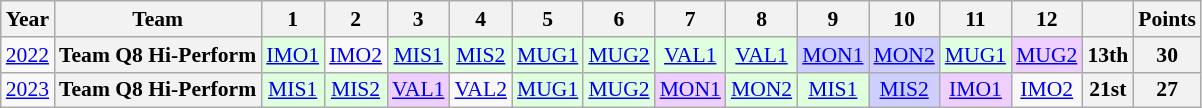<table class="wikitable" style="text-align:center; font-size:90%">
<tr>
<th>Year</th>
<th>Team</th>
<th>1</th>
<th>2</th>
<th>3</th>
<th>4</th>
<th>5</th>
<th>6</th>
<th>7</th>
<th>8</th>
<th>9</th>
<th>10</th>
<th>11</th>
<th>12</th>
<th></th>
<th>Points</th>
</tr>
<tr>
<td><a href='#'>2022</a></td>
<th>Team Q8 Hi-Perform</th>
<td style="background:#DFFFDF;"><a href='#'>IMO1</a><br></td>
<td><a href='#'>IMO2</a></td>
<td style="background:#DFFFDF;"><a href='#'>MIS1</a><br></td>
<td style="background:#DFFFDF;"><a href='#'>MIS2</a><br></td>
<td style="background:#DFFFDF;"><a href='#'>MUG1</a><br></td>
<td style="background:#DFFFDF;"><a href='#'>MUG2</a><br></td>
<td style="background:#DFFFDF;"><a href='#'>VAL1</a><br></td>
<td style="background:#DFFFDF;"><a href='#'>VAL1</a><br></td>
<td style="background:#CFCFFF;"><a href='#'>MON1</a><br></td>
<td style="background:#CFCFFF;"><a href='#'>MON2</a><br></td>
<td style="background:#DFFFDF;"><a href='#'>MUG1</a><br></td>
<td style="background:#EFCFFF;"><a href='#'>MUG2</a><br></td>
<th>13th</th>
<th>30</th>
</tr>
<tr>
<td><a href='#'>2023</a></td>
<th>Team Q8 Hi-Perform</th>
<td style="background:#DFFFDF;"><a href='#'>MIS1</a><br></td>
<td style="background:#DFFFDF;"><a href='#'>MIS2</a><br></td>
<td style="background:#EFCFFF;"><a href='#'>VAL1</a><br></td>
<td><a href='#'>VAL2</a></td>
<td style="background:#DFFFDF;"><a href='#'>MUG1</a><br></td>
<td style="background:#DFFFDF;"><a href='#'>MUG2</a><br></td>
<td style="background:#EFCFFF;"><a href='#'>MON1</a><br></td>
<td style="background:#DFFFDF;"><a href='#'>MON2</a><br></td>
<td style="background:#DFFFDF;"><a href='#'>MIS1</a><br></td>
<td style="background:#CFCFFF;"><a href='#'>MIS2</a><br></td>
<td style="background:#EFCFFF;"><a href='#'>IMO1</a><br></td>
<td><a href='#'>IMO2</a></td>
<th>21st</th>
<th>27</th>
</tr>
</table>
